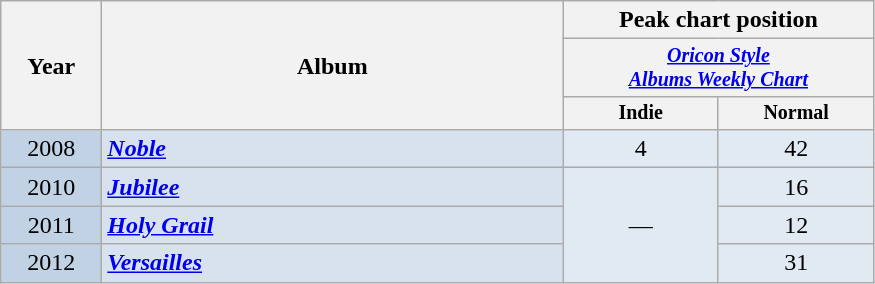<table class="wikitable">
<tr>
<th width="60" rowspan="3">Year</th>
<th rowspan="3" width="300">Album</th>
<th width="200" colspan="2">Peak chart position</th>
</tr>
<tr bgcolor="C2D2E5" style="font-size:smaller;">
<th bgcolor="C2D2E5" colspan="2"><a href='#'><em>Oricon Style<br>Albums Weekly Chart</em></a><br></th>
</tr>
<tr style="font-size:smaller;">
<th bgcolor="C2D2E5" width="50">Indie</th>
<th bgcolor="C2D2E5" width="50">Normal</th>
</tr>
<tr>
<td align="center" bgcolor="C2D2E5">2008</td>
<td bgcolor="D8E2EE"><strong><em><a href='#'>Noble</a></em></strong> </td>
<td align="center" bgcolor="#E1E9F3">4</td>
<td align="center" bgcolor="#E1E9F3">42</td>
</tr>
<tr>
<td align="center" bgcolor="C2D2E5">2010</td>
<td bgcolor="D8E2EE"><strong><em><a href='#'>Jubilee</a></em></strong> </td>
<td align="center" rowspan="3" bgcolor="#E1E9F3">—</td>
<td align="center" bgcolor="#E1E9F3">16</td>
</tr>
<tr>
<td align="center" bgcolor="C2D2E5">2011</td>
<td bgcolor="D8E2EE"><strong><em><a href='#'>Holy Grail</a></em></strong> </td>
<td align="center" bgcolor="#E1E9F3">12</td>
</tr>
<tr>
<td align="center" bgcolor="C2D2E5">2012</td>
<td bgcolor="D8E2EE"><strong><em><a href='#'>Versailles</a></em></strong> </td>
<td align="center" bgcolor="#E1E9F3">31</td>
</tr>
</table>
